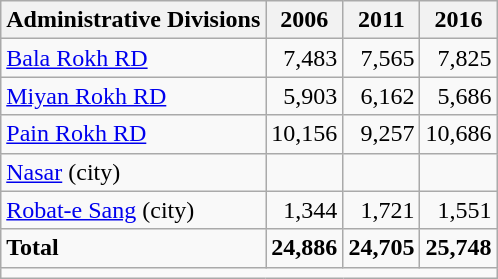<table class="wikitable">
<tr>
<th>Administrative Divisions</th>
<th>2006</th>
<th>2011</th>
<th>2016</th>
</tr>
<tr>
<td><a href='#'>Bala Rokh RD</a></td>
<td style="text-align: right;">7,483</td>
<td style="text-align: right;">7,565</td>
<td style="text-align: right;">7,825</td>
</tr>
<tr>
<td><a href='#'>Miyan Rokh RD</a></td>
<td style="text-align: right;">5,903</td>
<td style="text-align: right;">6,162</td>
<td style="text-align: right;">5,686</td>
</tr>
<tr>
<td><a href='#'>Pain Rokh RD</a></td>
<td style="text-align: right;">10,156</td>
<td style="text-align: right;">9,257</td>
<td style="text-align: right;">10,686</td>
</tr>
<tr>
<td><a href='#'>Nasar</a> (city)</td>
<td style="text-align: right;"></td>
<td style="text-align: right;"></td>
<td style="text-align: right;"></td>
</tr>
<tr>
<td><a href='#'>Robat-e Sang</a> (city)</td>
<td style="text-align: right;">1,344</td>
<td style="text-align: right;">1,721</td>
<td style="text-align: right;">1,551</td>
</tr>
<tr>
<td><strong>Total</strong></td>
<td style="text-align: right;"><strong>24,886</strong></td>
<td style="text-align: right;"><strong>24,705</strong></td>
<td style="text-align: right;"><strong>25,748</strong></td>
</tr>
<tr>
<td colspan=4></td>
</tr>
</table>
